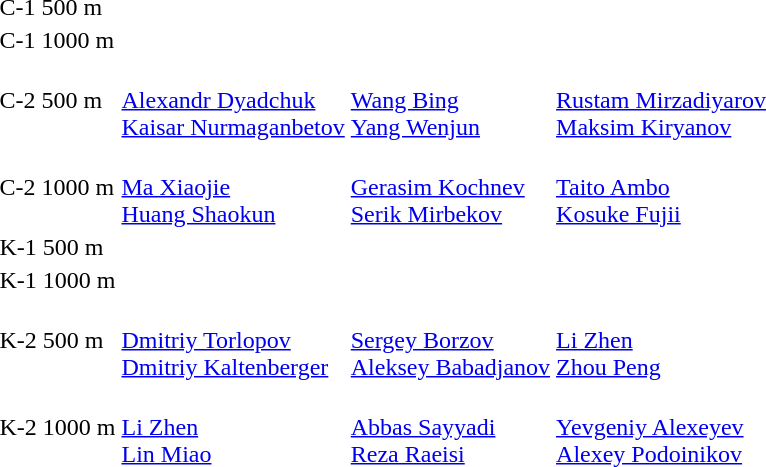<table>
<tr>
<td>C-1 500 m<br></td>
<td></td>
<td></td>
<td></td>
</tr>
<tr>
<td>C-1 1000 m<br></td>
<td></td>
<td></td>
<td></td>
</tr>
<tr>
<td>C-2 500 m<br></td>
<td><br><a href='#'>Alexandr Dyadchuk</a><br><a href='#'>Kaisar Nurmaganbetov</a></td>
<td><br><a href='#'>Wang Bing</a><br><a href='#'>Yang Wenjun</a></td>
<td><br><a href='#'>Rustam Mirzadiyarov</a><br><a href='#'>Maksim Kiryanov</a></td>
</tr>
<tr>
<td>C-2 1000 m<br></td>
<td><br><a href='#'>Ma Xiaojie</a><br><a href='#'>Huang Shaokun</a></td>
<td><br><a href='#'>Gerasim Kochnev</a><br><a href='#'>Serik Mirbekov</a></td>
<td><br><a href='#'>Taito Ambo</a><br><a href='#'>Kosuke Fujii</a></td>
</tr>
<tr>
<td>K-1 500 m<br></td>
<td></td>
<td></td>
<td></td>
</tr>
<tr>
<td>K-1 1000 m<br></td>
<td></td>
<td></td>
<td></td>
</tr>
<tr>
<td>K-2 500 m<br></td>
<td><br><a href='#'>Dmitriy Torlopov</a><br><a href='#'>Dmitriy Kaltenberger</a></td>
<td><br><a href='#'>Sergey Borzov</a><br><a href='#'>Aleksey Babadjanov</a></td>
<td><br><a href='#'>Li Zhen</a><br><a href='#'>Zhou Peng</a></td>
</tr>
<tr>
<td>K-2 1000 m<br></td>
<td><br><a href='#'>Li Zhen</a><br><a href='#'>Lin Miao</a></td>
<td><br><a href='#'>Abbas Sayyadi</a><br><a href='#'>Reza Raeisi</a></td>
<td><br><a href='#'>Yevgeniy Alexeyev</a><br><a href='#'>Alexey Podoinikov</a></td>
</tr>
</table>
